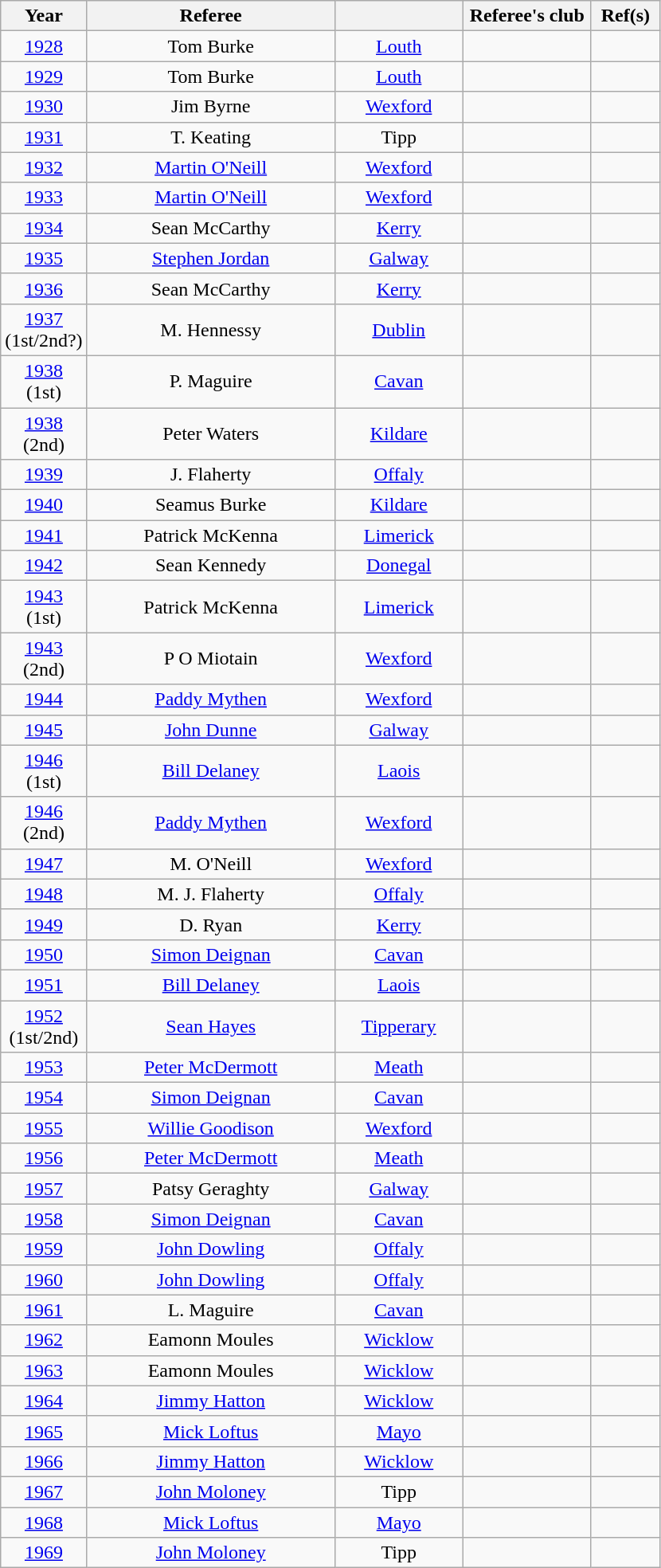<table class="wikitable" style="text-align:center">
<tr>
<th style=width:50px>Year</th>
<th style=width:200px>Referee</th>
<th style=width:100px></th>
<th style=width:100px>Referee's club</th>
<th style=width:50px>Ref(s)</th>
</tr>
<tr>
<td><a href='#'>1928</a></td>
<td>Tom Burke</td>
<td><a href='#'>Louth</a></td>
<td></td>
<td></td>
</tr>
<tr>
<td><a href='#'>1929</a></td>
<td>Tom Burke</td>
<td><a href='#'>Louth</a></td>
<td></td>
<td></td>
</tr>
<tr>
<td><a href='#'>1930</a></td>
<td>Jim Byrne</td>
<td><a href='#'>Wexford</a></td>
<td></td>
<td></td>
</tr>
<tr>
<td><a href='#'>1931</a></td>
<td>T. Keating</td>
<td>Tipp</td>
<td></td>
<td></td>
</tr>
<tr>
<td><a href='#'>1932</a></td>
<td><a href='#'>Martin O'Neill</a></td>
<td><a href='#'>Wexford</a></td>
<td></td>
<td></td>
</tr>
<tr>
<td><a href='#'>1933</a></td>
<td><a href='#'>Martin O'Neill</a></td>
<td><a href='#'>Wexford</a></td>
<td></td>
<td></td>
</tr>
<tr>
<td><a href='#'>1934</a></td>
<td>Sean McCarthy</td>
<td><a href='#'>Kerry</a></td>
<td></td>
<td></td>
</tr>
<tr>
<td><a href='#'>1935</a></td>
<td><a href='#'>Stephen Jordan</a></td>
<td><a href='#'>Galway</a></td>
<td></td>
<td></td>
</tr>
<tr>
<td><a href='#'>1936</a></td>
<td>Sean McCarthy</td>
<td><a href='#'>Kerry</a></td>
<td></td>
<td></td>
</tr>
<tr>
<td><a href='#'>1937</a> (1st/2nd?)</td>
<td>M. Hennessy</td>
<td><a href='#'>Dublin</a></td>
<td></td>
<td></td>
</tr>
<tr>
<td><a href='#'>1938</a> (1st)</td>
<td>P. Maguire</td>
<td><a href='#'>Cavan</a></td>
<td></td>
<td></td>
</tr>
<tr>
<td><a href='#'>1938</a> (2nd)</td>
<td>Peter Waters</td>
<td><a href='#'>Kildare</a></td>
<td></td>
<td></td>
</tr>
<tr>
<td><a href='#'>1939</a></td>
<td>J. Flaherty</td>
<td><a href='#'>Offaly</a></td>
<td></td>
<td></td>
</tr>
<tr>
<td><a href='#'>1940</a></td>
<td>Seamus Burke</td>
<td><a href='#'>Kildare</a></td>
<td></td>
<td></td>
</tr>
<tr>
<td><a href='#'>1941</a></td>
<td>Patrick McKenna</td>
<td><a href='#'>Limerick</a></td>
<td></td>
<td></td>
</tr>
<tr>
<td><a href='#'>1942</a></td>
<td>Sean Kennedy</td>
<td><a href='#'>Donegal</a></td>
<td></td>
<td></td>
</tr>
<tr>
<td><a href='#'>1943</a> (1st)</td>
<td>Patrick McKenna</td>
<td><a href='#'>Limerick</a></td>
<td></td>
<td></td>
</tr>
<tr>
<td><a href='#'>1943</a> (2nd)</td>
<td>P O Miotain</td>
<td><a href='#'>Wexford</a></td>
<td></td>
<td></td>
</tr>
<tr>
<td><a href='#'>1944</a></td>
<td><a href='#'>Paddy Mythen</a></td>
<td><a href='#'>Wexford</a></td>
<td></td>
<td></td>
</tr>
<tr>
<td><a href='#'>1945</a></td>
<td><a href='#'>John Dunne</a></td>
<td><a href='#'>Galway</a></td>
<td></td>
<td></td>
</tr>
<tr>
<td><a href='#'>1946</a> (1st)</td>
<td><a href='#'>Bill Delaney</a></td>
<td><a href='#'>Laois</a></td>
<td></td>
<td></td>
</tr>
<tr>
<td><a href='#'>1946</a> (2nd)</td>
<td><a href='#'>Paddy Mythen</a></td>
<td><a href='#'>Wexford</a></td>
<td></td>
<td></td>
</tr>
<tr>
<td><a href='#'>1947</a></td>
<td>M. O'Neill</td>
<td><a href='#'>Wexford</a></td>
<td></td>
<td></td>
</tr>
<tr>
<td><a href='#'>1948</a></td>
<td>M. J. Flaherty</td>
<td><a href='#'>Offaly</a></td>
<td></td>
<td></td>
</tr>
<tr>
<td><a href='#'>1949</a></td>
<td>D. Ryan</td>
<td><a href='#'>Kerry</a></td>
<td></td>
<td></td>
</tr>
<tr>
<td><a href='#'>1950</a></td>
<td><a href='#'>Simon Deignan</a></td>
<td><a href='#'>Cavan</a></td>
<td></td>
<td></td>
</tr>
<tr>
<td><a href='#'>1951</a></td>
<td><a href='#'>Bill Delaney</a></td>
<td><a href='#'>Laois</a></td>
<td></td>
<td></td>
</tr>
<tr>
<td><a href='#'>1952</a> (1st/2nd)</td>
<td><a href='#'>Sean Hayes</a></td>
<td><a href='#'>Tipperary</a></td>
<td></td>
<td></td>
</tr>
<tr>
<td><a href='#'>1953</a></td>
<td><a href='#'>Peter McDermott</a></td>
<td><a href='#'>Meath</a></td>
<td></td>
<td></td>
</tr>
<tr>
<td><a href='#'>1954</a></td>
<td><a href='#'>Simon Deignan</a></td>
<td><a href='#'>Cavan</a></td>
<td></td>
<td></td>
</tr>
<tr>
<td><a href='#'>1955</a></td>
<td><a href='#'>Willie Goodison</a></td>
<td><a href='#'>Wexford</a></td>
<td></td>
<td></td>
</tr>
<tr>
<td><a href='#'>1956</a></td>
<td><a href='#'>Peter McDermott</a></td>
<td><a href='#'>Meath</a></td>
<td></td>
<td></td>
</tr>
<tr>
<td><a href='#'>1957</a></td>
<td>Patsy Geraghty</td>
<td><a href='#'>Galway</a></td>
<td></td>
<td></td>
</tr>
<tr>
<td><a href='#'>1958</a></td>
<td><a href='#'>Simon Deignan</a></td>
<td><a href='#'>Cavan</a></td>
<td></td>
<td></td>
</tr>
<tr>
<td><a href='#'>1959</a></td>
<td><a href='#'>John Dowling</a></td>
<td><a href='#'>Offaly</a></td>
<td></td>
<td></td>
</tr>
<tr>
<td><a href='#'>1960</a></td>
<td><a href='#'>John Dowling</a></td>
<td><a href='#'>Offaly</a></td>
<td></td>
<td></td>
</tr>
<tr>
<td><a href='#'>1961</a></td>
<td>L. Maguire</td>
<td><a href='#'>Cavan</a></td>
<td></td>
<td></td>
</tr>
<tr>
<td><a href='#'>1962</a></td>
<td>Eamonn Moules</td>
<td><a href='#'>Wicklow</a></td>
<td></td>
<td></td>
</tr>
<tr>
<td><a href='#'>1963</a></td>
<td>Eamonn Moules</td>
<td><a href='#'>Wicklow</a></td>
<td></td>
<td></td>
</tr>
<tr>
<td><a href='#'>1964</a></td>
<td><a href='#'>Jimmy Hatton</a></td>
<td><a href='#'>Wicklow</a></td>
<td></td>
<td></td>
</tr>
<tr>
<td><a href='#'>1965</a></td>
<td><a href='#'>Mick Loftus</a></td>
<td><a href='#'>Mayo</a></td>
<td></td>
<td></td>
</tr>
<tr>
<td><a href='#'>1966</a></td>
<td><a href='#'>Jimmy Hatton</a></td>
<td><a href='#'>Wicklow</a></td>
<td></td>
<td></td>
</tr>
<tr>
<td><a href='#'>1967</a></td>
<td><a href='#'>John Moloney</a></td>
<td>Tipp</td>
<td></td>
<td></td>
</tr>
<tr>
<td><a href='#'>1968</a></td>
<td><a href='#'>Mick Loftus</a></td>
<td><a href='#'>Mayo</a></td>
<td></td>
<td></td>
</tr>
<tr>
<td><a href='#'>1969</a></td>
<td><a href='#'>John Moloney</a></td>
<td>Tipp</td>
<td></td>
<td></td>
</tr>
</table>
